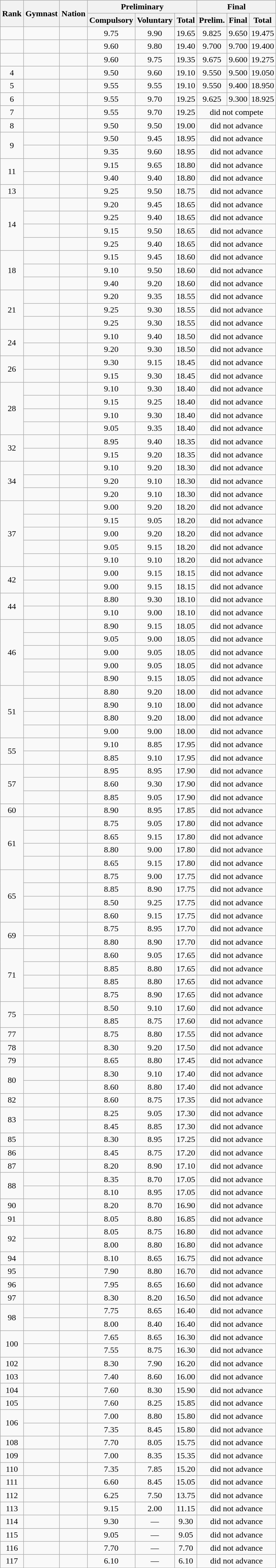<table class="wikitable sortable" style="text-align:center">
<tr>
<th rowspan=2>Rank</th>
<th rowspan=2>Gymnast</th>
<th rowspan=2>Nation</th>
<th colspan=3>Preliminary</th>
<th colspan=3>Final</th>
</tr>
<tr>
<th>Compulsory</th>
<th>Voluntary</th>
<th>Total</th>
<th> Prelim.</th>
<th>Final</th>
<th>Total</th>
</tr>
<tr>
<td></td>
<td align=left></td>
<td align=left></td>
<td>9.75</td>
<td>9.90</td>
<td>19.65</td>
<td>9.825</td>
<td>9.650</td>
<td>19.475</td>
</tr>
<tr>
<td></td>
<td align=left></td>
<td align=left></td>
<td>9.60</td>
<td>9.80</td>
<td>19.40</td>
<td>9.700</td>
<td>9.700</td>
<td>19.400</td>
</tr>
<tr>
<td></td>
<td align=left></td>
<td align=left></td>
<td>9.60</td>
<td>9.75</td>
<td>19.35</td>
<td>9.675</td>
<td>9.600</td>
<td>19.275</td>
</tr>
<tr>
<td>4</td>
<td align=left></td>
<td align=left></td>
<td>9.50</td>
<td>9.60</td>
<td>19.10</td>
<td>9.550</td>
<td>9.500</td>
<td>19.050</td>
</tr>
<tr>
<td>5</td>
<td align=left></td>
<td align=left></td>
<td>9.55</td>
<td>9.55</td>
<td>19.10</td>
<td>9.550</td>
<td>9.400</td>
<td>18.950</td>
</tr>
<tr>
<td>6</td>
<td align=left></td>
<td align=left></td>
<td>9.55</td>
<td>9.70</td>
<td>19.25</td>
<td>9.625</td>
<td>9.300</td>
<td>18.925</td>
</tr>
<tr>
<td>7</td>
<td align=left></td>
<td align=left></td>
<td>9.55</td>
<td>9.70</td>
<td>19.25</td>
<td colspan=3>did not compete</td>
</tr>
<tr>
<td>8</td>
<td align=left></td>
<td align=left></td>
<td>9.50</td>
<td>9.50</td>
<td>19.00</td>
<td colspan=3>did not advance</td>
</tr>
<tr>
<td rowspan=2>9</td>
<td align=left></td>
<td align=left></td>
<td>9.50</td>
<td>9.45</td>
<td>18.95</td>
<td colspan=3>did not advance</td>
</tr>
<tr>
<td align=left></td>
<td align=left></td>
<td>9.35</td>
<td>9.60</td>
<td>18.95</td>
<td colspan=3>did not advance</td>
</tr>
<tr>
<td rowspan=2>11</td>
<td align=left></td>
<td align=left></td>
<td>9.15</td>
<td>9.65</td>
<td>18.80</td>
<td colspan=3>did not advance</td>
</tr>
<tr>
<td align=left></td>
<td align=left></td>
<td>9.40</td>
<td>9.40</td>
<td>18.80</td>
<td colspan=3>did not advance</td>
</tr>
<tr>
<td>13</td>
<td align=left></td>
<td align=left></td>
<td>9.25</td>
<td>9.50</td>
<td>18.75</td>
<td colspan=3>did not advance</td>
</tr>
<tr>
<td rowspan=4>14</td>
<td align=left></td>
<td align=left></td>
<td>9.20</td>
<td>9.45</td>
<td>18.65</td>
<td colspan=3>did not advance</td>
</tr>
<tr>
<td align=left></td>
<td align=left></td>
<td>9.25</td>
<td>9.40</td>
<td>18.65</td>
<td colspan=3>did not advance</td>
</tr>
<tr>
<td align=left></td>
<td align=left></td>
<td>9.15</td>
<td>9.50</td>
<td>18.65</td>
<td colspan=3>did not advance</td>
</tr>
<tr>
<td align=left></td>
<td align=left></td>
<td>9.25</td>
<td>9.40</td>
<td>18.65</td>
<td colspan=3>did not advance</td>
</tr>
<tr>
<td rowspan=3>18</td>
<td align=left></td>
<td align=left></td>
<td>9.15</td>
<td>9.45</td>
<td>18.60</td>
<td colspan=3>did not advance</td>
</tr>
<tr>
<td align=left></td>
<td align=left></td>
<td>9.10</td>
<td>9.50</td>
<td>18.60</td>
<td colspan=3>did not advance</td>
</tr>
<tr>
<td align=left></td>
<td align=left></td>
<td>9.40</td>
<td>9.20</td>
<td>18.60</td>
<td colspan=3>did not advance</td>
</tr>
<tr>
<td rowspan=3>21</td>
<td align=left></td>
<td align=left></td>
<td>9.20</td>
<td>9.35</td>
<td>18.55</td>
<td colspan=3>did not advance</td>
</tr>
<tr>
<td align=left></td>
<td align=left></td>
<td>9.25</td>
<td>9.30</td>
<td>18.55</td>
<td colspan=3>did not advance</td>
</tr>
<tr>
<td align=left></td>
<td align=left></td>
<td>9.25</td>
<td>9.30</td>
<td>18.55</td>
<td colspan=3>did not advance</td>
</tr>
<tr>
<td rowspan=2>24</td>
<td align=left></td>
<td align=left></td>
<td>9.10</td>
<td>9.40</td>
<td>18.50</td>
<td colspan=3>did not advance</td>
</tr>
<tr>
<td align=left></td>
<td align=left></td>
<td>9.20</td>
<td>9.30</td>
<td>18.50</td>
<td colspan=3>did not advance</td>
</tr>
<tr>
<td rowspan=2>26</td>
<td align=left></td>
<td align=left></td>
<td>9.30</td>
<td>9.15</td>
<td>18.45</td>
<td colspan=3>did not advance</td>
</tr>
<tr>
<td align=left></td>
<td align=left></td>
<td>9.15</td>
<td>9.30</td>
<td>18.45</td>
<td colspan=3>did not advance</td>
</tr>
<tr>
<td rowspan=4>28</td>
<td align=left></td>
<td align=left></td>
<td>9.10</td>
<td>9.30</td>
<td>18.40</td>
<td colspan=3>did not advance</td>
</tr>
<tr>
<td align=left></td>
<td align=left></td>
<td>9.15</td>
<td>9.25</td>
<td>18.40</td>
<td colspan=3>did not advance</td>
</tr>
<tr>
<td align=left></td>
<td align=left></td>
<td>9.10</td>
<td>9.30</td>
<td>18.40</td>
<td colspan=3>did not advance</td>
</tr>
<tr>
<td align=left></td>
<td align=left></td>
<td>9.05</td>
<td>9.35</td>
<td>18.40</td>
<td colspan=3>did not advance</td>
</tr>
<tr>
<td rowspan=2>32</td>
<td align=left></td>
<td align=left></td>
<td>8.95</td>
<td>9.40</td>
<td>18.35</td>
<td colspan=3>did not advance</td>
</tr>
<tr>
<td align=left></td>
<td align=left></td>
<td>9.15</td>
<td>9.20</td>
<td>18.35</td>
<td colspan=3>did not advance</td>
</tr>
<tr>
<td rowspan=3>34</td>
<td align=left></td>
<td align=left></td>
<td>9.10</td>
<td>9.20</td>
<td>18.30</td>
<td colspan=3>did not advance</td>
</tr>
<tr>
<td align=left></td>
<td align=left></td>
<td>9.20</td>
<td>9.10</td>
<td>18.30</td>
<td colspan=3>did not advance</td>
</tr>
<tr>
<td align=left></td>
<td align=left></td>
<td>9.20</td>
<td>9.10</td>
<td>18.30</td>
<td colspan=3>did not advance</td>
</tr>
<tr>
<td rowspan=5>37</td>
<td align=left></td>
<td align=left></td>
<td>9.00</td>
<td>9.20</td>
<td>18.20</td>
<td colspan=3>did not advance</td>
</tr>
<tr>
<td align=left></td>
<td align=left></td>
<td>9.15</td>
<td>9.05</td>
<td>18.20</td>
<td colspan=3>did not advance</td>
</tr>
<tr>
<td align=left></td>
<td align=left></td>
<td>9.00</td>
<td>9.20</td>
<td>18.20</td>
<td colspan=3>did not advance</td>
</tr>
<tr>
<td align=left></td>
<td align=left></td>
<td>9.05</td>
<td>9.15</td>
<td>18.20</td>
<td colspan=3>did not advance</td>
</tr>
<tr>
<td align=left></td>
<td align=left></td>
<td>9.10</td>
<td>9.10</td>
<td>18.20</td>
<td colspan=3>did not advance</td>
</tr>
<tr>
<td rowspan=2>42</td>
<td align=left></td>
<td align=left></td>
<td>9.00</td>
<td>9.15</td>
<td>18.15</td>
<td colspan=3>did not advance</td>
</tr>
<tr>
<td align=left></td>
<td align=left></td>
<td>9.00</td>
<td>9.15</td>
<td>18.15</td>
<td colspan=3>did not advance</td>
</tr>
<tr>
<td rowspan=2>44</td>
<td align=left></td>
<td align=left></td>
<td>8.80</td>
<td>9.30</td>
<td>18.10</td>
<td colspan=3>did not advance</td>
</tr>
<tr>
<td align=left></td>
<td align=left></td>
<td>9.10</td>
<td>9.00</td>
<td>18.10</td>
<td colspan=3>did not advance</td>
</tr>
<tr>
<td rowspan=5>46</td>
<td align=left></td>
<td align=left></td>
<td>8.90</td>
<td>9.15</td>
<td>18.05</td>
<td colspan=3>did not advance</td>
</tr>
<tr>
<td align=left></td>
<td align=left></td>
<td>9.05</td>
<td>9.00</td>
<td>18.05</td>
<td colspan=3>did not advance</td>
</tr>
<tr>
<td align=left></td>
<td align=left></td>
<td>9.00</td>
<td>9.05</td>
<td>18.05</td>
<td colspan=3>did not advance</td>
</tr>
<tr>
<td align=left></td>
<td align=left></td>
<td>9.00</td>
<td>9.05</td>
<td>18.05</td>
<td colspan=3>did not advance</td>
</tr>
<tr>
<td align=left></td>
<td align=left></td>
<td>8.90</td>
<td>9.15</td>
<td>18.05</td>
<td colspan=3>did not advance</td>
</tr>
<tr>
<td rowspan=4>51</td>
<td align=left></td>
<td align=left></td>
<td>8.80</td>
<td>9.20</td>
<td>18.00</td>
<td colspan=3>did not advance</td>
</tr>
<tr>
<td align=left></td>
<td align=left></td>
<td>8.90</td>
<td>9.10</td>
<td>18.00</td>
<td colspan=3>did not advance</td>
</tr>
<tr>
<td align=left></td>
<td align=left></td>
<td>8.80</td>
<td>9.20</td>
<td>18.00</td>
<td colspan=3>did not advance</td>
</tr>
<tr>
<td align=left></td>
<td align=left></td>
<td>9.00</td>
<td>9.00</td>
<td>18.00</td>
<td colspan=3>did not advance</td>
</tr>
<tr>
<td rowspan=2>55</td>
<td align=left></td>
<td align=left></td>
<td>9.10</td>
<td>8.85</td>
<td>17.95</td>
<td colspan=3>did not advance</td>
</tr>
<tr>
<td align=left></td>
<td align=left></td>
<td>8.85</td>
<td>9.10</td>
<td>17.95</td>
<td colspan=3>did not advance</td>
</tr>
<tr>
<td rowspan=3>57</td>
<td align=left></td>
<td align=left></td>
<td>8.95</td>
<td>8.95</td>
<td>17.90</td>
<td colspan=3>did not advance</td>
</tr>
<tr>
<td align=left></td>
<td align=left></td>
<td>8.60</td>
<td>9.30</td>
<td>17.90</td>
<td colspan=3>did not advance</td>
</tr>
<tr>
<td align=left></td>
<td align=left></td>
<td>8.85</td>
<td>9.05</td>
<td>17.90</td>
<td colspan=3>did not advance</td>
</tr>
<tr>
<td>60</td>
<td align=left></td>
<td align=left></td>
<td>8.90</td>
<td>8.95</td>
<td>17.85</td>
<td colspan=3>did not advance</td>
</tr>
<tr>
<td rowspan=4>61</td>
<td align=left></td>
<td align=left></td>
<td>8.75</td>
<td>9.05</td>
<td>17.80</td>
<td colspan=3>did not advance</td>
</tr>
<tr>
<td align=left></td>
<td align=left></td>
<td>8.65</td>
<td>9.15</td>
<td>17.80</td>
<td colspan=3>did not advance</td>
</tr>
<tr>
<td align=left></td>
<td align=left></td>
<td>8.80</td>
<td>9.00</td>
<td>17.80</td>
<td colspan=3>did not advance</td>
</tr>
<tr>
<td align=left></td>
<td align=left></td>
<td>8.65</td>
<td>9.15</td>
<td>17.80</td>
<td colspan=3>did not advance</td>
</tr>
<tr>
<td rowspan=4>65</td>
<td align=left></td>
<td align=left></td>
<td>8.75</td>
<td>9.00</td>
<td>17.75</td>
<td colspan=3>did not advance</td>
</tr>
<tr>
<td align=left></td>
<td align=left></td>
<td>8.85</td>
<td>8.90</td>
<td>17.75</td>
<td colspan=3>did not advance</td>
</tr>
<tr>
<td align=left></td>
<td align=left></td>
<td>8.50</td>
<td>9.25</td>
<td>17.75</td>
<td colspan=3>did not advance</td>
</tr>
<tr>
<td align=left></td>
<td align=left></td>
<td>8.60</td>
<td>9.15</td>
<td>17.75</td>
<td colspan=3>did not advance</td>
</tr>
<tr>
<td rowspan=2>69</td>
<td align=left></td>
<td align=left></td>
<td>8.75</td>
<td>8.95</td>
<td>17.70</td>
<td colspan=3>did not advance</td>
</tr>
<tr>
<td align=left></td>
<td align=left></td>
<td>8.80</td>
<td>8.90</td>
<td>17.70</td>
<td colspan=3>did not advance</td>
</tr>
<tr>
<td rowspan=4>71</td>
<td align=left></td>
<td align=left></td>
<td>8.60</td>
<td>9.05</td>
<td>17.65</td>
<td colspan=3>did not advance</td>
</tr>
<tr>
<td align=left></td>
<td align=left></td>
<td>8.85</td>
<td>8.80</td>
<td>17.65</td>
<td colspan=3>did not advance</td>
</tr>
<tr>
<td align=left></td>
<td align=left></td>
<td>8.85</td>
<td>8.80</td>
<td>17.65</td>
<td colspan=3>did not advance</td>
</tr>
<tr>
<td align=left></td>
<td align=left></td>
<td>8.75</td>
<td>8.90</td>
<td>17.65</td>
<td colspan=3>did not advance</td>
</tr>
<tr>
<td rowspan=2>75</td>
<td align=left></td>
<td align=left></td>
<td>8.50</td>
<td>9.10</td>
<td>17.60</td>
<td colspan=3>did not advance</td>
</tr>
<tr>
<td align=left></td>
<td align=left></td>
<td>8.85</td>
<td>8.75</td>
<td>17.60</td>
<td colspan=3>did not advance</td>
</tr>
<tr>
<td>77</td>
<td align=left></td>
<td align=left></td>
<td>8.75</td>
<td>8.80</td>
<td>17.55</td>
<td colspan=3>did not advance</td>
</tr>
<tr>
<td>78</td>
<td align=left></td>
<td align=left></td>
<td>8.30</td>
<td>9.20</td>
<td>17.50</td>
<td colspan=3>did not advance</td>
</tr>
<tr>
<td>79</td>
<td align=left></td>
<td align=left></td>
<td>8.65</td>
<td>8.80</td>
<td>17.45</td>
<td colspan=3>did not advance</td>
</tr>
<tr>
<td rowspan=2>80</td>
<td align=left></td>
<td align=left></td>
<td>8.30</td>
<td>9.10</td>
<td>17.40</td>
<td colspan=3>did not advance</td>
</tr>
<tr>
<td align=left></td>
<td align=left></td>
<td>8.60</td>
<td>8.80</td>
<td>17.40</td>
<td colspan=3>did not advance</td>
</tr>
<tr>
<td>82</td>
<td align=left></td>
<td align=left></td>
<td>8.60</td>
<td>8.75</td>
<td>17.35</td>
<td colspan=3>did not advance</td>
</tr>
<tr>
<td rowspan=2>83</td>
<td align=left></td>
<td align=left></td>
<td>8.25</td>
<td>9.05</td>
<td>17.30</td>
<td colspan=3>did not advance</td>
</tr>
<tr>
<td align=left></td>
<td align=left></td>
<td>8.45</td>
<td>8.85</td>
<td>17.30</td>
<td colspan=3>did not advance</td>
</tr>
<tr>
<td>85</td>
<td align=left></td>
<td align=left></td>
<td>8.30</td>
<td>8.95</td>
<td>17.25</td>
<td colspan=3>did not advance</td>
</tr>
<tr>
<td>86</td>
<td align=left></td>
<td align=left></td>
<td>8.45</td>
<td>8.75</td>
<td>17.20</td>
<td colspan=3>did not advance</td>
</tr>
<tr>
<td>87</td>
<td align=left></td>
<td align=left></td>
<td>8.20</td>
<td>8.90</td>
<td>17.10</td>
<td colspan=3>did not advance</td>
</tr>
<tr>
<td rowspan=2>88</td>
<td align=left></td>
<td align=left></td>
<td>8.35</td>
<td>8.70</td>
<td>17.05</td>
<td colspan=3>did not advance</td>
</tr>
<tr>
<td align=left></td>
<td align=left></td>
<td>8.10</td>
<td>8.95</td>
<td>17.05</td>
<td colspan=3>did not advance</td>
</tr>
<tr>
<td>90</td>
<td align=left></td>
<td align=left></td>
<td>8.20</td>
<td>8.70</td>
<td>16.90</td>
<td colspan=3>did not advance</td>
</tr>
<tr>
<td>91</td>
<td align=left></td>
<td align=left></td>
<td>8.05</td>
<td>8.80</td>
<td>16.85</td>
<td colspan=3>did not advance</td>
</tr>
<tr>
<td rowspan=2>92</td>
<td align=left></td>
<td align=left></td>
<td>8.05</td>
<td>8.75</td>
<td>16.80</td>
<td colspan=3>did not advance</td>
</tr>
<tr>
<td align=left></td>
<td align=left></td>
<td>8.00</td>
<td>8.80</td>
<td>16.80</td>
<td colspan=3>did not advance</td>
</tr>
<tr>
<td>94</td>
<td align=left></td>
<td align=left></td>
<td>8.10</td>
<td>8.65</td>
<td>16.75</td>
<td colspan=3>did not advance</td>
</tr>
<tr>
<td>95</td>
<td align=left></td>
<td align=left></td>
<td>7.90</td>
<td>8.80</td>
<td>16.70</td>
<td colspan=3>did not advance</td>
</tr>
<tr>
<td>96</td>
<td align=left></td>
<td align=left></td>
<td>7.95</td>
<td>8.65</td>
<td>16.60</td>
<td colspan=3>did not advance</td>
</tr>
<tr>
<td>97</td>
<td align=left></td>
<td align=left></td>
<td>8.30</td>
<td>8.20</td>
<td>16.50</td>
<td colspan=3>did not advance</td>
</tr>
<tr>
<td rowspan=2>98</td>
<td align=left></td>
<td align=left></td>
<td>7.75</td>
<td>8.65</td>
<td>16.40</td>
<td colspan=3>did not advance</td>
</tr>
<tr>
<td align=left></td>
<td align=left></td>
<td>8.00</td>
<td>8.40</td>
<td>16.40</td>
<td colspan=3>did not advance</td>
</tr>
<tr>
<td rowspan=2>100</td>
<td align=left></td>
<td align=left></td>
<td>7.65</td>
<td>8.65</td>
<td>16.30</td>
<td colspan=3>did not advance</td>
</tr>
<tr>
<td align=left></td>
<td align=left></td>
<td>7.55</td>
<td>8.75</td>
<td>16.30</td>
<td colspan=3>did not advance</td>
</tr>
<tr>
<td>102</td>
<td align=left></td>
<td align=left></td>
<td>8.30</td>
<td>7.90</td>
<td>16.20</td>
<td colspan=3>did not advance</td>
</tr>
<tr>
<td>103</td>
<td align=left></td>
<td align=left></td>
<td>7.40</td>
<td>8.60</td>
<td>16.00</td>
<td colspan=3>did not advance</td>
</tr>
<tr>
<td>104</td>
<td align=left></td>
<td align=left></td>
<td>7.60</td>
<td>8.30</td>
<td>15.90</td>
<td colspan=3>did not advance</td>
</tr>
<tr>
<td>105</td>
<td align=left></td>
<td align=left></td>
<td>7.60</td>
<td>8.25</td>
<td>15.85</td>
<td colspan=3>did not advance</td>
</tr>
<tr>
<td rowspan=2>106</td>
<td align=left></td>
<td align=left></td>
<td>7.00</td>
<td>8.80</td>
<td>15.80</td>
<td colspan=3>did not advance</td>
</tr>
<tr>
<td align=left></td>
<td align=left></td>
<td>7.35</td>
<td>8.45</td>
<td>15.80</td>
<td colspan=3>did not advance</td>
</tr>
<tr>
<td>108</td>
<td align=left></td>
<td align=left></td>
<td>7.70</td>
<td>8.05</td>
<td>15.75</td>
<td colspan=3>did not advance</td>
</tr>
<tr>
<td>109</td>
<td align=left></td>
<td align=left></td>
<td>7.00</td>
<td>8.35</td>
<td>15.35</td>
<td colspan=3>did not advance</td>
</tr>
<tr>
<td>110</td>
<td align=left></td>
<td align=left></td>
<td>7.35</td>
<td>7.85</td>
<td>15.20</td>
<td colspan=3>did not advance</td>
</tr>
<tr>
<td>111</td>
<td align=left></td>
<td align=left></td>
<td>6.60</td>
<td>8.45</td>
<td>15.05</td>
<td colspan=3>did not advance</td>
</tr>
<tr>
<td>112</td>
<td align=left></td>
<td align=left></td>
<td>6.25</td>
<td>7.50</td>
<td>13.75</td>
<td colspan=3>did not advance</td>
</tr>
<tr>
<td>113</td>
<td align=left></td>
<td align=left></td>
<td>9.15</td>
<td>2.00</td>
<td>11.15</td>
<td colspan=3>did not advance</td>
</tr>
<tr>
<td>114</td>
<td align=left></td>
<td align=left></td>
<td>9.30</td>
<td>—</td>
<td>9.30</td>
<td colspan=3>did not advance</td>
</tr>
<tr>
<td>115</td>
<td align=left></td>
<td align=left></td>
<td>9.05</td>
<td>—</td>
<td>9.05</td>
<td colspan=3>did not advance</td>
</tr>
<tr>
<td>116</td>
<td align=left></td>
<td align=left></td>
<td>7.70</td>
<td>—</td>
<td>7.70</td>
<td colspan=3>did not advance</td>
</tr>
<tr>
<td>117</td>
<td align=left></td>
<td align=left></td>
<td>6.10</td>
<td>—</td>
<td>6.10</td>
<td colspan=3>did not advance</td>
</tr>
</table>
